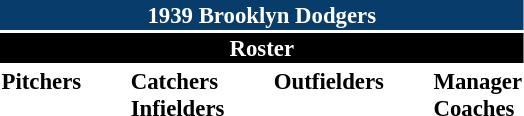<table class="toccolours" style="font-size: 95%;">
<tr>
<th colspan="10" style="background-color: #083c6b; color: white; text-align: center;">1939 Brooklyn Dodgers</th>
</tr>
<tr>
<td colspan="10" style="background-color: black; color: white; text-align: center;"><strong>Roster</strong></td>
</tr>
<tr>
<td valign="top"><strong>Pitchers</strong><br>











</td>
<td width="25px"></td>
<td valign="top"><strong>Catchers</strong><br>



<strong>Infielders</strong>






</td>
<td width="25px"></td>
<td valign="top"><strong>Outfielders</strong><br>










</td>
<td width="25px"></td>
<td valign="top"><strong>Manager</strong><br>
<strong>Coaches</strong>

</td>
</tr>
</table>
